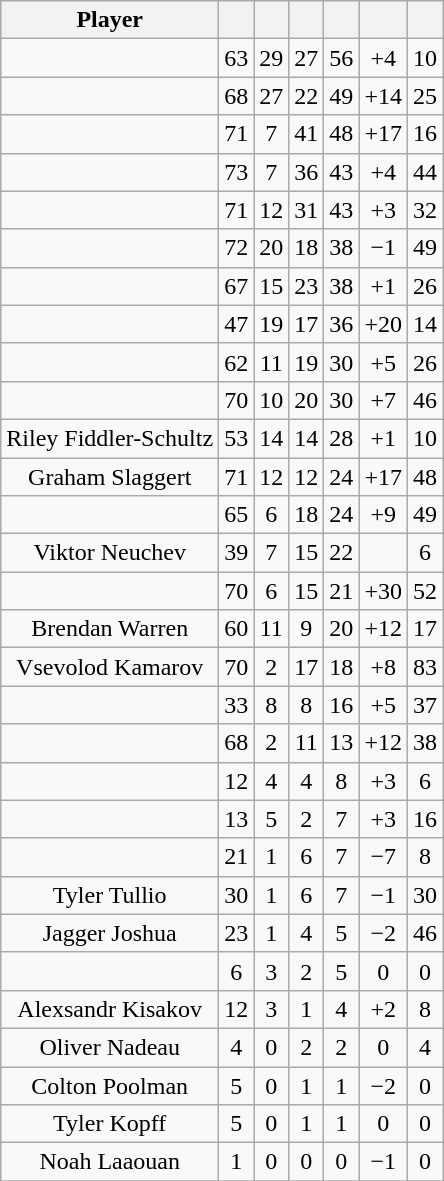<table class="wikitable sortable" style="text-align:center;">
<tr>
<th>Player</th>
<th></th>
<th></th>
<th></th>
<th></th>
<th data-sort-type="number"></th>
<th></th>
</tr>
<tr>
<td></td>
<td>63</td>
<td>29</td>
<td>27</td>
<td>56</td>
<td>+4</td>
<td>10</td>
</tr>
<tr>
<td></td>
<td>68</td>
<td>27</td>
<td>22</td>
<td>49</td>
<td>+14</td>
<td>25</td>
</tr>
<tr>
<td></td>
<td>71</td>
<td>7</td>
<td>41</td>
<td>48</td>
<td>+17</td>
<td>16</td>
</tr>
<tr>
<td></td>
<td>73</td>
<td>7</td>
<td>36</td>
<td>43</td>
<td>+4</td>
<td>44</td>
</tr>
<tr>
<td></td>
<td>71</td>
<td>12</td>
<td>31</td>
<td>43</td>
<td>+3</td>
<td>32</td>
</tr>
<tr>
<td></td>
<td>72</td>
<td>20</td>
<td>18</td>
<td>38</td>
<td>−1</td>
<td>49</td>
</tr>
<tr>
<td></td>
<td>67</td>
<td>15</td>
<td>23</td>
<td>38</td>
<td>+1</td>
<td>26</td>
</tr>
<tr>
<td></td>
<td>47</td>
<td>19</td>
<td>17</td>
<td>36</td>
<td>+20</td>
<td>14</td>
</tr>
<tr>
<td></td>
<td>62</td>
<td>11</td>
<td>19</td>
<td>30</td>
<td>+5</td>
<td>26</td>
</tr>
<tr>
<td></td>
<td>70</td>
<td>10</td>
<td>20</td>
<td>30</td>
<td>+7</td>
<td>46</td>
</tr>
<tr>
<td>Riley Fiddler-Schultz</td>
<td>53</td>
<td>14</td>
<td>14</td>
<td>28</td>
<td>+1</td>
<td>10</td>
</tr>
<tr>
<td>Graham Slaggert</td>
<td>71</td>
<td>12</td>
<td>12</td>
<td>24</td>
<td>+17</td>
<td>48</td>
</tr>
<tr>
<td></td>
<td>65</td>
<td>6</td>
<td>18</td>
<td>24</td>
<td>+9</td>
<td>49</td>
</tr>
<tr>
<td>Viktor Neuchev</td>
<td>39</td>
<td>7</td>
<td>15</td>
<td>22</td>
<td></td>
<td>6</td>
</tr>
<tr>
<td></td>
<td>70</td>
<td>6</td>
<td>15</td>
<td>21</td>
<td>+30</td>
<td>52</td>
</tr>
<tr>
<td>Brendan Warren</td>
<td>60</td>
<td>11</td>
<td>9</td>
<td>20</td>
<td>+12</td>
<td>17</td>
</tr>
<tr>
<td>Vsevolod Kamarov</td>
<td>70</td>
<td>2</td>
<td>17</td>
<td>18</td>
<td>+8</td>
<td>83</td>
</tr>
<tr>
<td></td>
<td>33</td>
<td>8</td>
<td>8</td>
<td>16</td>
<td>+5</td>
<td>37</td>
</tr>
<tr>
<td></td>
<td>68</td>
<td>2</td>
<td>11</td>
<td>13</td>
<td>+12</td>
<td>38</td>
</tr>
<tr>
<td></td>
<td>12</td>
<td>4</td>
<td>4</td>
<td>8</td>
<td>+3</td>
<td>6</td>
</tr>
<tr>
<td></td>
<td>13</td>
<td>5</td>
<td>2</td>
<td>7</td>
<td>+3</td>
<td>16</td>
</tr>
<tr>
<td></td>
<td>21</td>
<td>1</td>
<td>6</td>
<td>7</td>
<td>−7</td>
<td>8</td>
</tr>
<tr>
<td>Tyler Tullio</td>
<td>30</td>
<td>1</td>
<td>6</td>
<td>7</td>
<td>−1</td>
<td>30</td>
</tr>
<tr>
<td>Jagger Joshua</td>
<td>23</td>
<td>1</td>
<td>4</td>
<td>5</td>
<td>−2</td>
<td>46</td>
</tr>
<tr>
<td></td>
<td>6</td>
<td>3</td>
<td>2</td>
<td>5</td>
<td>0</td>
<td>0</td>
</tr>
<tr>
<td>Alexsandr Kisakov</td>
<td>12</td>
<td>3</td>
<td>1</td>
<td>4</td>
<td>+2</td>
<td>8</td>
</tr>
<tr>
<td>Oliver Nadeau</td>
<td>4</td>
<td>0</td>
<td>2</td>
<td>2</td>
<td>0</td>
<td>4</td>
</tr>
<tr>
<td>Colton Poolman</td>
<td>5</td>
<td>0</td>
<td>1</td>
<td>1</td>
<td>−2</td>
<td>0</td>
</tr>
<tr>
<td>Tyler Kopff</td>
<td>5</td>
<td>0</td>
<td>1</td>
<td>1</td>
<td>0</td>
<td>0</td>
</tr>
<tr>
<td>Noah Laaouan</td>
<td>1</td>
<td>0</td>
<td>0</td>
<td>0</td>
<td>−1</td>
<td>0</td>
</tr>
<tr>
</tr>
</table>
